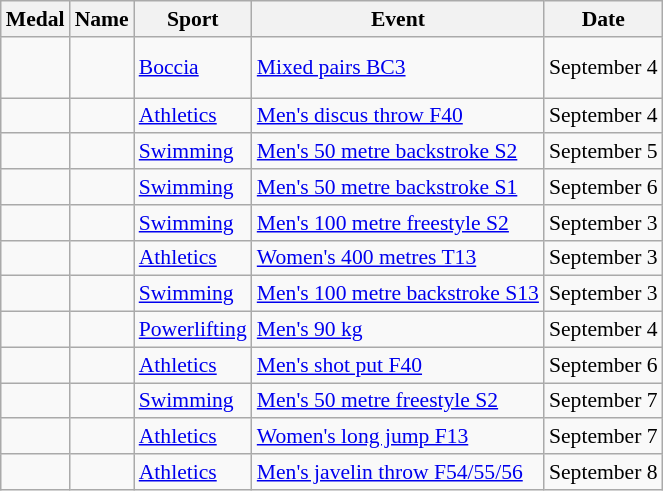<table class="wikitable sortable" style="font-size: 90%;">
<tr>
<th>Medal</th>
<th>Name</th>
<th>Sport</th>
<th>Event</th>
<th>Date</th>
</tr>
<tr>
<td></td>
<td><br><br></td>
<td><a href='#'>Boccia</a></td>
<td><a href='#'>Mixed pairs BC3</a></td>
<td>September 4</td>
</tr>
<tr>
<td></td>
<td></td>
<td><a href='#'>Athletics</a></td>
<td><a href='#'>Men's discus throw F40</a></td>
<td>September 4</td>
</tr>
<tr>
<td></td>
<td></td>
<td><a href='#'>Swimming</a></td>
<td><a href='#'>Men's 50 metre backstroke S2</a></td>
<td>September 5</td>
</tr>
<tr>
<td></td>
<td></td>
<td><a href='#'>Swimming</a></td>
<td><a href='#'>Men's 50 metre backstroke S1</a></td>
<td>September 6</td>
</tr>
<tr>
<td></td>
<td></td>
<td><a href='#'>Swimming</a></td>
<td><a href='#'>Men's 100 metre freestyle S2</a></td>
<td>September 3</td>
</tr>
<tr>
<td></td>
<td></td>
<td><a href='#'>Athletics</a></td>
<td><a href='#'>Women's 400 metres T13</a></td>
<td>September 3</td>
</tr>
<tr>
<td></td>
<td></td>
<td><a href='#'>Swimming</a></td>
<td><a href='#'>Men's 100 metre backstroke S13</a></td>
<td>September 3</td>
</tr>
<tr>
<td></td>
<td></td>
<td><a href='#'>Powerlifting</a></td>
<td><a href='#'>Men's 90 kg</a></td>
<td>September 4</td>
</tr>
<tr>
<td></td>
<td></td>
<td><a href='#'>Athletics</a></td>
<td><a href='#'>Men's shot put F40</a></td>
<td>September 6</td>
</tr>
<tr>
<td></td>
<td></td>
<td><a href='#'>Swimming</a></td>
<td><a href='#'>Men's 50 metre freestyle S2</a></td>
<td>September 7</td>
</tr>
<tr>
<td></td>
<td></td>
<td><a href='#'>Athletics</a></td>
<td><a href='#'>Women's long jump F13</a></td>
<td>September 7</td>
</tr>
<tr>
<td></td>
<td></td>
<td><a href='#'>Athletics</a></td>
<td><a href='#'>Men's javelin throw F54/55/56</a></td>
<td>September 8</td>
</tr>
</table>
